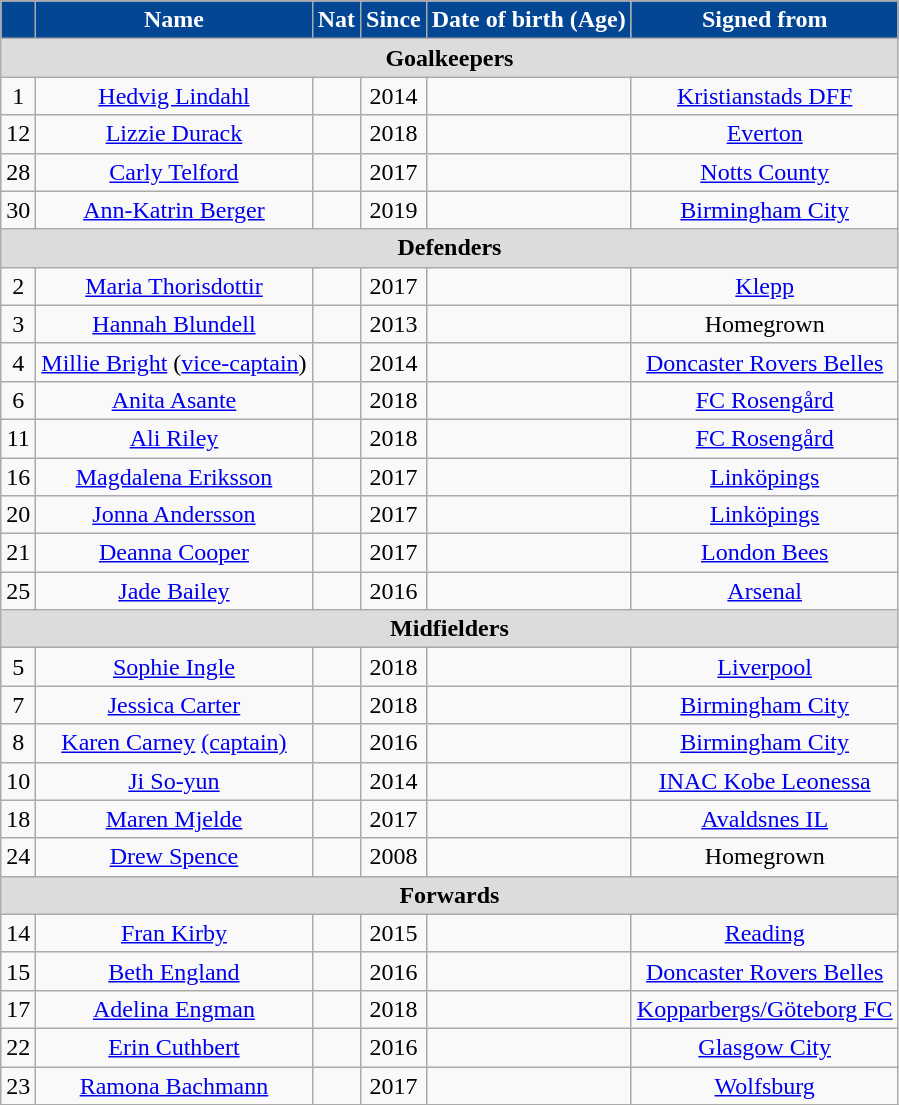<table class="wikitable" style="text-align:center;">
<tr>
<th style="background:#034694; color:white; text-align:center;"></th>
<th style="background:#034694; color:white; text-align:center;">Name</th>
<th style="background:#034694; color:white; text-align:center;">Nat</th>
<th style="background:#034694; color:white; text-align:center;">Since</th>
<th style="background:#034694; color:white; text-align:center;">Date of birth (Age)</th>
<th style="background:#034694; color:white; text-align:center;">Signed from</th>
</tr>
<tr>
<th colspan="6" style="background:#dcdcdc; text-align:center;">Goalkeepers</th>
</tr>
<tr>
<td>1</td>
<td><a href='#'>Hedvig Lindahl</a></td>
<td></td>
<td>2014</td>
<td></td>
<td> <a href='#'>Kristianstads DFF</a></td>
</tr>
<tr>
<td>12</td>
<td><a href='#'>Lizzie Durack</a></td>
<td></td>
<td>2018</td>
<td></td>
<td> <a href='#'>Everton</a></td>
</tr>
<tr>
<td>28</td>
<td><a href='#'>Carly Telford</a></td>
<td></td>
<td>2017</td>
<td></td>
<td> <a href='#'>Notts County</a></td>
</tr>
<tr>
<td>30</td>
<td><a href='#'>Ann-Katrin Berger</a></td>
<td></td>
<td>2019</td>
<td></td>
<td> <a href='#'>Birmingham City</a></td>
</tr>
<tr>
<th colspan="7" style="background:#dcdcdc; text-align:center;">Defenders</th>
</tr>
<tr>
<td>2</td>
<td><a href='#'>Maria Thorisdottir</a></td>
<td></td>
<td>2017</td>
<td></td>
<td> <a href='#'>Klepp</a></td>
</tr>
<tr>
<td>3</td>
<td><a href='#'>Hannah Blundell</a></td>
<td></td>
<td>2013</td>
<td></td>
<td>Homegrown</td>
</tr>
<tr>
<td>4</td>
<td><a href='#'>Millie Bright</a> (<a href='#'>vice-captain</a>)</td>
<td></td>
<td>2014</td>
<td></td>
<td> <a href='#'>Doncaster Rovers Belles</a></td>
</tr>
<tr>
<td>6</td>
<td><a href='#'>Anita Asante</a></td>
<td></td>
<td>2018</td>
<td></td>
<td> <a href='#'>FC Rosengård</a></td>
</tr>
<tr>
<td>11</td>
<td><a href='#'>Ali Riley</a></td>
<td></td>
<td>2018</td>
<td></td>
<td> <a href='#'>FC Rosengård</a></td>
</tr>
<tr>
<td>16</td>
<td><a href='#'>Magdalena Eriksson</a></td>
<td></td>
<td>2017</td>
<td></td>
<td> <a href='#'>Linköpings</a></td>
</tr>
<tr>
<td>20</td>
<td><a href='#'>Jonna Andersson</a></td>
<td></td>
<td>2017</td>
<td></td>
<td> <a href='#'>Linköpings</a></td>
</tr>
<tr>
<td>21</td>
<td><a href='#'>Deanna Cooper</a></td>
<td></td>
<td>2017</td>
<td></td>
<td> <a href='#'>London Bees</a></td>
</tr>
<tr>
<td>25</td>
<td><a href='#'>Jade Bailey</a></td>
<td></td>
<td>2016</td>
<td></td>
<td> <a href='#'>Arsenal</a></td>
</tr>
<tr>
<th colspan="6" style="background:#dcdcdc; text-align:center;">Midfielders</th>
</tr>
<tr>
<td>5</td>
<td><a href='#'>Sophie Ingle</a></td>
<td></td>
<td>2018</td>
<td></td>
<td> <a href='#'>Liverpool</a></td>
</tr>
<tr>
<td>7</td>
<td><a href='#'>Jessica Carter</a></td>
<td></td>
<td>2018</td>
<td></td>
<td> <a href='#'>Birmingham City</a></td>
</tr>
<tr>
<td>8</td>
<td><a href='#'>Karen Carney</a> <a href='#'>(captain)</a></td>
<td></td>
<td>2016</td>
<td></td>
<td> <a href='#'>Birmingham City</a></td>
</tr>
<tr>
<td>10</td>
<td><a href='#'>Ji So-yun</a></td>
<td></td>
<td>2014</td>
<td></td>
<td> <a href='#'>INAC Kobe Leonessa</a></td>
</tr>
<tr>
<td>18</td>
<td><a href='#'>Maren Mjelde</a></td>
<td></td>
<td>2017</td>
<td></td>
<td> <a href='#'>Avaldsnes IL</a></td>
</tr>
<tr>
<td>24</td>
<td><a href='#'>Drew Spence</a></td>
<td></td>
<td>2008</td>
<td></td>
<td>Homegrown</td>
</tr>
<tr>
<th colspan="6" style="background:#dcdcdc; text-align:center;">Forwards</th>
</tr>
<tr>
<td>14</td>
<td><a href='#'>Fran Kirby</a></td>
<td></td>
<td>2015</td>
<td></td>
<td> <a href='#'>Reading</a></td>
</tr>
<tr>
<td>15</td>
<td><a href='#'>Beth England</a></td>
<td></td>
<td>2016</td>
<td></td>
<td> <a href='#'>Doncaster Rovers Belles</a></td>
</tr>
<tr>
<td>17</td>
<td><a href='#'>Adelina Engman</a></td>
<td></td>
<td>2018</td>
<td></td>
<td> <a href='#'>Kopparbergs/Göteborg FC</a></td>
</tr>
<tr>
<td>22</td>
<td><a href='#'>Erin Cuthbert</a></td>
<td></td>
<td>2016</td>
<td></td>
<td> <a href='#'>Glasgow City</a></td>
</tr>
<tr>
<td>23</td>
<td><a href='#'>Ramona Bachmann</a></td>
<td></td>
<td>2017</td>
<td></td>
<td> <a href='#'>Wolfsburg</a></td>
</tr>
<tr>
</tr>
</table>
